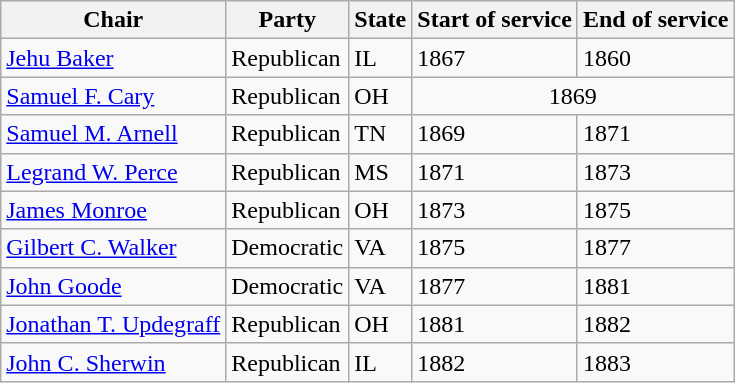<table class=wikitable>
<tr>
<th>Chair</th>
<th>Party</th>
<th>State</th>
<th>Start of service</th>
<th>End of service</th>
</tr>
<tr>
<td><a href='#'>Jehu Baker</a></td>
<td>Republican</td>
<td>IL</td>
<td>1867</td>
<td>1860</td>
</tr>
<tr>
<td><a href='#'>Samuel F. Cary</a></td>
<td>Republican</td>
<td>OH</td>
<td colspan=2 style="text-align:center;">1869</td>
</tr>
<tr>
<td><a href='#'>Samuel M. Arnell</a></td>
<td>Republican</td>
<td>TN</td>
<td>1869</td>
<td>1871</td>
</tr>
<tr>
<td><a href='#'>Legrand W. Perce</a></td>
<td>Republican</td>
<td>MS</td>
<td>1871</td>
<td>1873</td>
</tr>
<tr>
<td><a href='#'>James Monroe</a></td>
<td>Republican</td>
<td>OH</td>
<td>1873</td>
<td>1875</td>
</tr>
<tr>
<td><a href='#'>Gilbert C. Walker</a></td>
<td>Democratic</td>
<td>VA</td>
<td>1875</td>
<td>1877</td>
</tr>
<tr>
<td><a href='#'>John Goode</a></td>
<td>Democratic</td>
<td>VA</td>
<td>1877</td>
<td>1881</td>
</tr>
<tr>
<td><a href='#'>Jonathan T. Updegraff</a></td>
<td>Republican</td>
<td>OH</td>
<td>1881</td>
<td>1882</td>
</tr>
<tr>
<td><a href='#'>John C. Sherwin</a></td>
<td>Republican</td>
<td>IL</td>
<td>1882</td>
<td>1883</td>
</tr>
</table>
